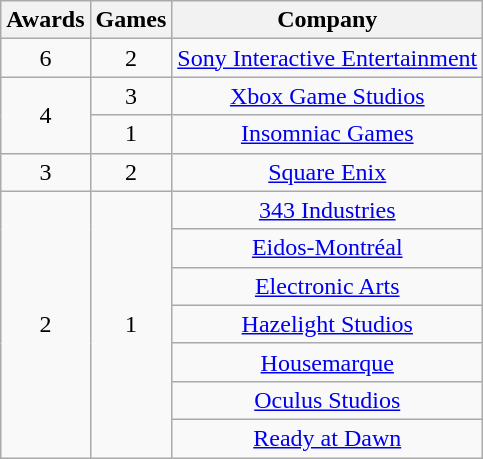<table class="wikitable floatright" rowspan="2" style="text-align:center;" background: #f6e39c;>
<tr>
<th scope="col">Awards</th>
<th scope="col">Games</th>
<th scope="col">Company</th>
</tr>
<tr>
<td>6</td>
<td>2</td>
<td><a href='#'>Sony Interactive Entertainment</a></td>
</tr>
<tr>
<td rowspan=2>4</td>
<td>3</td>
<td><a href='#'>Xbox Game Studios</a></td>
</tr>
<tr>
<td>1</td>
<td><a href='#'>Insomniac Games</a></td>
</tr>
<tr>
<td>3</td>
<td>2</td>
<td><a href='#'>Square Enix</a></td>
</tr>
<tr>
<td rowspan=7>2</td>
<td rowspan=7>1</td>
<td><a href='#'>343 Industries</a></td>
</tr>
<tr>
<td><a href='#'>Eidos-Montréal</a></td>
</tr>
<tr>
<td><a href='#'>Electronic Arts</a></td>
</tr>
<tr>
<td><a href='#'>Hazelight Studios</a></td>
</tr>
<tr>
<td><a href='#'>Housemarque</a></td>
</tr>
<tr>
<td><a href='#'>Oculus Studios</a></td>
</tr>
<tr>
<td><a href='#'>Ready at Dawn</a></td>
</tr>
</table>
